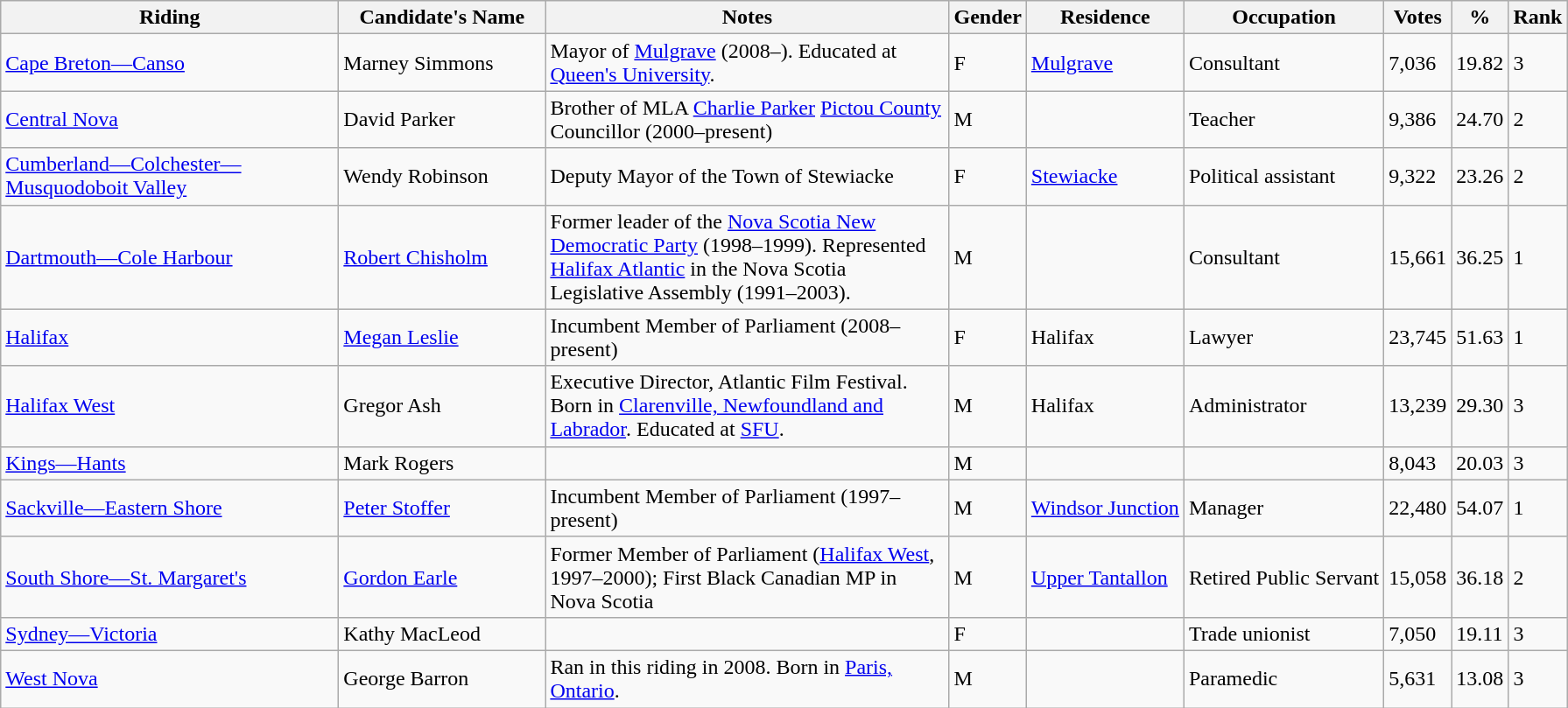<table class="wikitable sortable">
<tr>
<th style="width:250px;">Riding<br></th>
<th style="width:150px;">Candidate's Name</th>
<th style="width:300px;">Notes</th>
<th>Gender</th>
<th>Residence</th>
<th>Occupation</th>
<th>Votes</th>
<th>%</th>
<th>Rank</th>
</tr>
<tr>
<td><a href='#'>Cape Breton—Canso</a></td>
<td>Marney Simmons</td>
<td>Mayor of <a href='#'>Mulgrave</a> (2008–). Educated at <a href='#'>Queen's University</a>.</td>
<td>F</td>
<td><a href='#'>Mulgrave</a></td>
<td>Consultant</td>
<td>7,036</td>
<td>19.82</td>
<td>3</td>
</tr>
<tr>
<td><a href='#'>Central Nova</a></td>
<td>David Parker</td>
<td>Brother of MLA <a href='#'>Charlie Parker</a> <a href='#'>Pictou County</a> Councillor (2000–present)</td>
<td>M</td>
<td></td>
<td>Teacher</td>
<td>9,386</td>
<td>24.70</td>
<td>2</td>
</tr>
<tr>
<td><a href='#'>Cumberland—Colchester—Musquodoboit Valley</a></td>
<td>Wendy Robinson</td>
<td>Deputy Mayor of the Town of Stewiacke</td>
<td>F</td>
<td><a href='#'>Stewiacke</a></td>
<td>Political assistant</td>
<td>9,322</td>
<td>23.26</td>
<td>2</td>
</tr>
<tr>
<td><a href='#'>Dartmouth—Cole Harbour</a></td>
<td><a href='#'>Robert Chisholm</a></td>
<td>Former leader of the <a href='#'>Nova Scotia New Democratic Party</a> (1998–1999). Represented <a href='#'>Halifax Atlantic</a> in the Nova Scotia Legislative Assembly (1991–2003).</td>
<td>M</td>
<td></td>
<td>Consultant</td>
<td>15,661</td>
<td>36.25</td>
<td>1</td>
</tr>
<tr>
<td><a href='#'>Halifax</a></td>
<td><a href='#'>Megan Leslie</a></td>
<td>Incumbent Member of Parliament (2008–present)</td>
<td>F</td>
<td>Halifax</td>
<td>Lawyer</td>
<td>23,745</td>
<td>51.63</td>
<td>1</td>
</tr>
<tr>
<td><a href='#'>Halifax West</a></td>
<td>Gregor Ash</td>
<td>Executive Director, Atlantic Film Festival. Born in <a href='#'>Clarenville, Newfoundland and Labrador</a>. Educated at <a href='#'>SFU</a>.</td>
<td>M</td>
<td>Halifax</td>
<td>Administrator</td>
<td>13,239</td>
<td>29.30</td>
<td>3</td>
</tr>
<tr>
<td><a href='#'>Kings—Hants</a></td>
<td>Mark Rogers</td>
<td></td>
<td>M</td>
<td></td>
<td></td>
<td>8,043</td>
<td>20.03</td>
<td>3</td>
</tr>
<tr>
<td><a href='#'>Sackville—Eastern Shore</a></td>
<td><a href='#'>Peter Stoffer</a></td>
<td>Incumbent Member of Parliament (1997–present)</td>
<td>M</td>
<td><a href='#'>Windsor Junction</a></td>
<td>Manager</td>
<td>22,480</td>
<td>54.07</td>
<td>1</td>
</tr>
<tr>
<td><a href='#'>South Shore—St. Margaret's</a></td>
<td><a href='#'>Gordon Earle</a></td>
<td>Former Member of Parliament (<a href='#'>Halifax West</a>, 1997–2000); First Black Canadian MP in Nova Scotia</td>
<td>M</td>
<td><a href='#'>Upper Tantallon</a></td>
<td>Retired Public Servant</td>
<td>15,058</td>
<td>36.18</td>
<td>2</td>
</tr>
<tr>
<td><a href='#'>Sydney—Victoria</a></td>
<td>Kathy MacLeod</td>
<td></td>
<td>F</td>
<td></td>
<td>Trade unionist</td>
<td>7,050</td>
<td>19.11</td>
<td>3</td>
</tr>
<tr>
<td><a href='#'>West Nova</a></td>
<td>George Barron</td>
<td>Ran in this riding in 2008. Born in <a href='#'>Paris, Ontario</a>.</td>
<td>M</td>
<td></td>
<td>Paramedic</td>
<td>5,631</td>
<td>13.08</td>
<td>3</td>
</tr>
</table>
